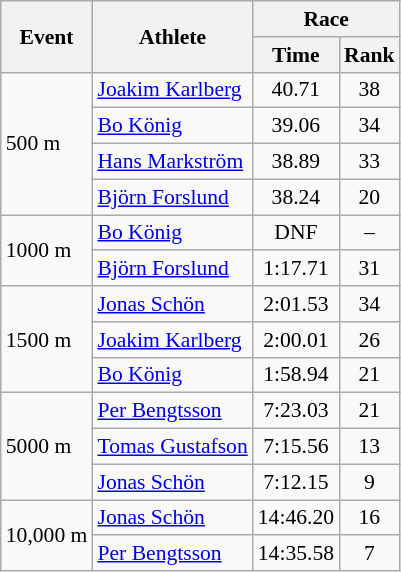<table class="wikitable" border="1" style="font-size:90%">
<tr>
<th rowspan=2>Event</th>
<th rowspan=2>Athlete</th>
<th colspan=2>Race</th>
</tr>
<tr>
<th>Time</th>
<th>Rank</th>
</tr>
<tr>
<td rowspan=4>500 m</td>
<td><a href='#'>Joakim Karlberg</a></td>
<td align=center>40.71</td>
<td align=center>38</td>
</tr>
<tr>
<td><a href='#'>Bo König</a></td>
<td align=center>39.06</td>
<td align=center>34</td>
</tr>
<tr>
<td><a href='#'>Hans Markström</a></td>
<td align=center>38.89</td>
<td align=center>33</td>
</tr>
<tr>
<td><a href='#'>Björn Forslund</a></td>
<td align=center>38.24</td>
<td align=center>20</td>
</tr>
<tr>
<td rowspan=2>1000 m</td>
<td><a href='#'>Bo König</a></td>
<td align=center>DNF</td>
<td align=center>–</td>
</tr>
<tr>
<td><a href='#'>Björn Forslund</a></td>
<td align=center>1:17.71</td>
<td align=center>31</td>
</tr>
<tr>
<td rowspan=3>1500 m</td>
<td><a href='#'>Jonas Schön</a></td>
<td align=center>2:01.53</td>
<td align=center>34</td>
</tr>
<tr>
<td><a href='#'>Joakim Karlberg</a></td>
<td align=center>2:00.01</td>
<td align=center>26</td>
</tr>
<tr>
<td><a href='#'>Bo König</a></td>
<td align=center>1:58.94</td>
<td align=center>21</td>
</tr>
<tr>
<td rowspan=3>5000 m</td>
<td><a href='#'>Per Bengtsson</a></td>
<td align=center>7:23.03</td>
<td align=center>21</td>
</tr>
<tr>
<td><a href='#'>Tomas Gustafson</a></td>
<td align=center>7:15.56</td>
<td align=center>13</td>
</tr>
<tr>
<td><a href='#'>Jonas Schön</a></td>
<td align=center>7:12.15</td>
<td align=center>9</td>
</tr>
<tr>
<td rowspan=2>10,000 m</td>
<td><a href='#'>Jonas Schön</a></td>
<td align=center>14:46.20</td>
<td align=center>16</td>
</tr>
<tr>
<td><a href='#'>Per Bengtsson</a></td>
<td align=center>14:35.58</td>
<td align=center>7</td>
</tr>
</table>
